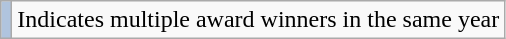<table class="wikitable plainrowheaders">
<tr>
<th scope="row" style="text-align:center; background:#B0C4DE"></th>
<td>Indicates multiple award winners in the same year</td>
</tr>
</table>
